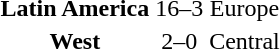<table>
<tr>
<td align=center><strong>Latin America</strong></td>
<td align=center>16–3</td>
<td align=center>Europe</td>
</tr>
<tr>
<td align=center><strong>West</strong></td>
<td align=center>2–0</td>
<td align=center>Central</td>
</tr>
</table>
